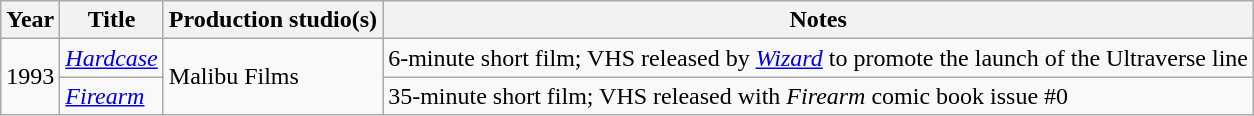<table class="wikitable">
<tr>
<th>Year</th>
<th>Title</th>
<th>Production studio(s)</th>
<th>Notes</th>
</tr>
<tr>
<td rowspan="2">1993</td>
<td><em><a href='#'>Hardcase</a></em></td>
<td rowspan="2">Malibu Films</td>
<td>6-minute short film; VHS released by <em><a href='#'>Wizard</a></em> to promote the launch of the Ultraverse line</td>
</tr>
<tr>
<td><em><a href='#'>Firearm</a></em></td>
<td>35-minute short film; VHS released with <em>Firearm</em> comic book issue #0</td>
</tr>
</table>
